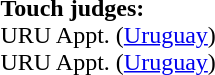<table style="width:100%">
<tr>
<td><br><strong>Touch judges:</strong>
<br>URU Appt. (<a href='#'>Uruguay</a>)
<br>URU Appt. (<a href='#'>Uruguay</a>)</td>
</tr>
</table>
